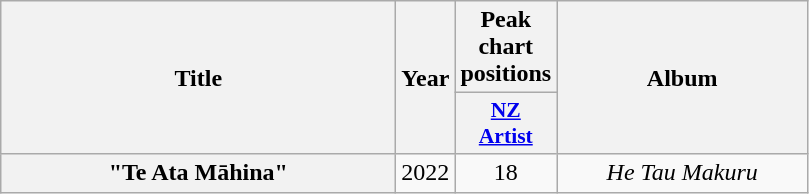<table class="wikitable plainrowheaders" style="text-align:center;">
<tr>
<th scope="col" rowspan="2" style="width:16em;">Title</th>
<th scope="col" rowspan="2" style="width:1em;">Year</th>
<th scope="col" colspan="1">Peak chart positions</th>
<th scope="col" rowspan="2" style="width:10em;">Album</th>
</tr>
<tr>
<th scope="col" style="width:3em;font-size:90%;"><a href='#'>NZ<br>Artist</a><br></th>
</tr>
<tr>
<th scope="row">"Te Ata Māhina"<br></th>
<td>2022</td>
<td>18</td>
<td><em>He Tau Makuru</em></td>
</tr>
</table>
